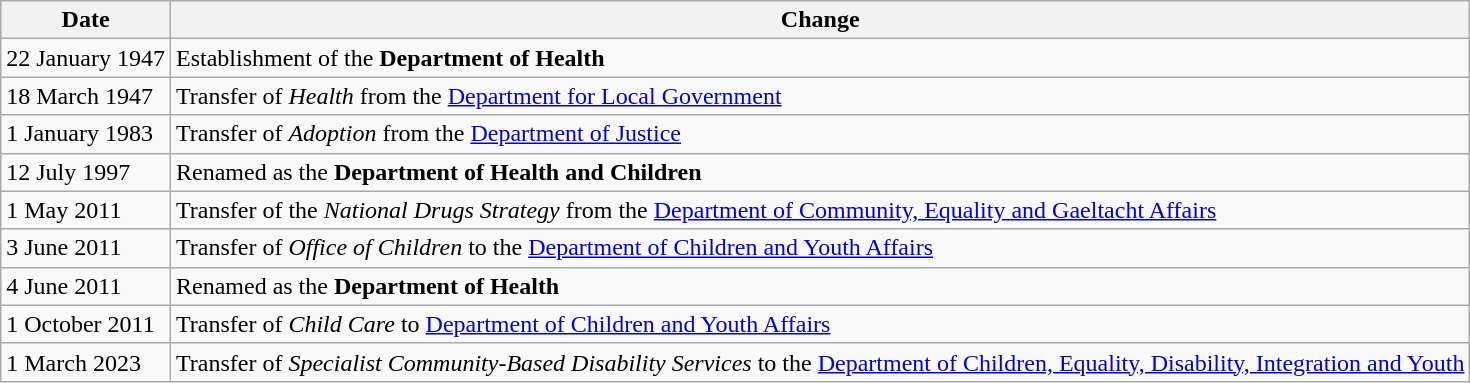<table class="wikitable">
<tr>
<th>Date</th>
<th>Change</th>
</tr>
<tr>
<td>22 January 1947</td>
<td>Establishment of the <strong>Department of Health</strong></td>
</tr>
<tr>
<td>18 March 1947</td>
<td>Transfer of <em>Health</em> from the <a href='#'>Department for Local Government</a></td>
</tr>
<tr>
<td>1 January 1983</td>
<td>Transfer of <em>Adoption</em> from the <a href='#'>Department of Justice</a></td>
</tr>
<tr>
<td>12 July 1997</td>
<td>Renamed as the <strong>Department of Health and Children</strong></td>
</tr>
<tr>
<td>1 May 2011</td>
<td>Transfer of the <em>National Drugs Strategy</em> from the <a href='#'>Department of Community, Equality and Gaeltacht Affairs</a></td>
</tr>
<tr>
<td>3 June 2011</td>
<td>Transfer of <em>Office of Children</em> to the <a href='#'>Department of Children and Youth Affairs</a></td>
</tr>
<tr>
<td>4 June 2011</td>
<td>Renamed as the <strong>Department of Health</strong></td>
</tr>
<tr>
<td>1 October 2011</td>
<td>Transfer of <em>Child Care</em> to <a href='#'>Department of Children and Youth Affairs</a></td>
</tr>
<tr>
<td>1 March 2023</td>
<td>Transfer of <em>Specialist Community-Based Disability Services</em> to the <a href='#'>Department of Children, Equality, Disability, Integration and Youth</a></td>
</tr>
</table>
